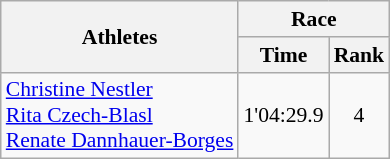<table class="wikitable" border="1" style="font-size:90%">
<tr>
<th rowspan=2>Athletes</th>
<th colspan=2>Race</th>
</tr>
<tr>
<th>Time</th>
<th>Rank</th>
</tr>
<tr>
<td><a href='#'>Christine Nestler</a><br><a href='#'>Rita Czech-Blasl</a><br><a href='#'>Renate Dannhauer-Borges</a></td>
<td align=center>1'04:29.9</td>
<td align=center>4</td>
</tr>
</table>
